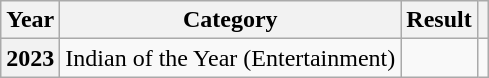<table class="wikitable">
<tr>
<th>Year</th>
<th>Category</th>
<th>Result</th>
<th></th>
</tr>
<tr>
<th>2023</th>
<td>Indian of the Year (Entertainment)</td>
<td></td>
<td></td>
</tr>
</table>
